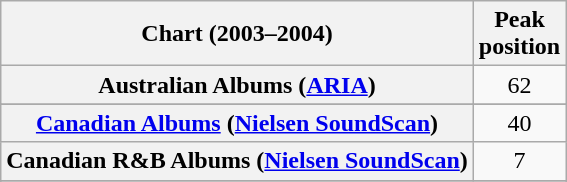<table class="wikitable sortable plainrowheaders" style="text-align:center">
<tr>
<th scope="col">Chart (2003–2004)</th>
<th scope="col">Peak<br>position</th>
</tr>
<tr>
<th scope="row">Australian Albums (<a href='#'>ARIA</a>)</th>
<td>62</td>
</tr>
<tr>
</tr>
<tr>
<th scope="row"><a href='#'>Canadian Albums</a> (<a href='#'>Nielsen SoundScan</a>)</th>
<td>40</td>
</tr>
<tr>
<th scope="row">Canadian R&B Albums (<a href='#'>Nielsen SoundScan</a>)</th>
<td>7</td>
</tr>
<tr>
</tr>
<tr>
</tr>
<tr>
</tr>
</table>
